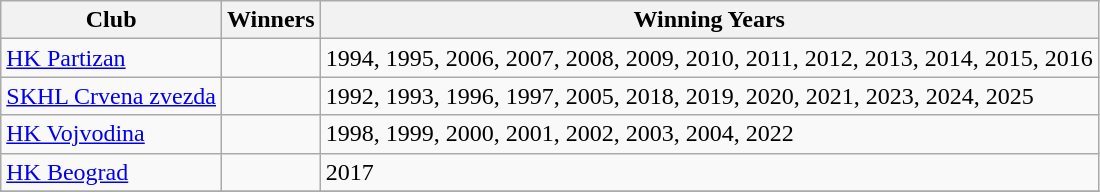<table class="wikitable">
<tr>
<th>Club</th>
<th>Winners</th>
<th>Winning Years</th>
</tr>
<tr>
<td><a href='#'>HK Partizan</a></td>
<td></td>
<td>1994, 1995, 2006, 2007, 2008, 2009, 2010, 2011, 2012, 2013, 2014, 2015, 2016</td>
</tr>
<tr>
<td><a href='#'>SKHL Crvena zvezda</a></td>
<td></td>
<td>1992, 1993, 1996, 1997, 2005, 2018, 2019, 2020, 2021, 2023, 2024, 2025</td>
</tr>
<tr>
<td><a href='#'>HK Vojvodina</a></td>
<td></td>
<td>1998, 1999, 2000, 2001, 2002, 2003, 2004, 2022</td>
</tr>
<tr>
<td><a href='#'>HK Beograd</a></td>
<td></td>
<td>2017</td>
</tr>
<tr>
</tr>
</table>
